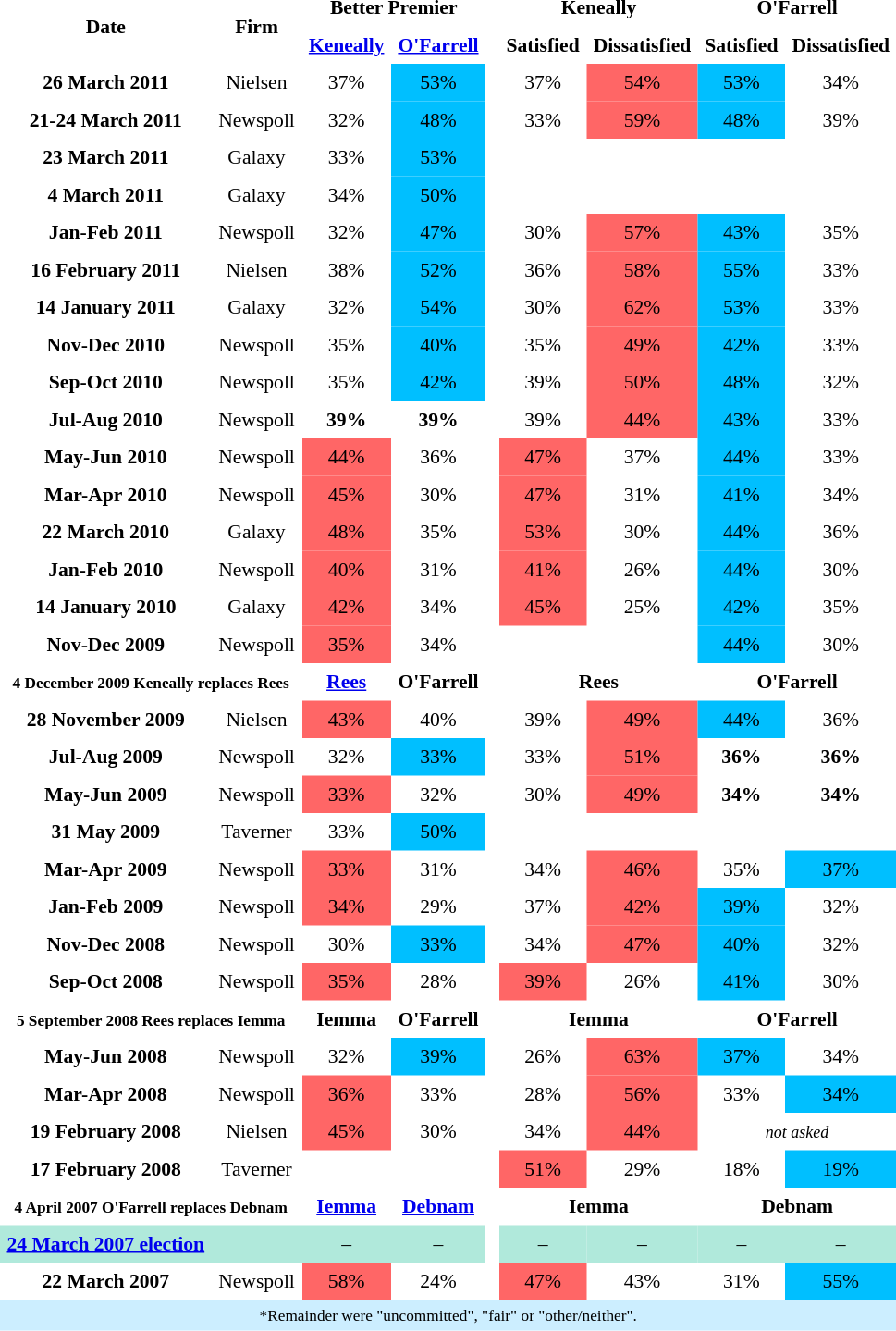<table class="toccolours" cellpadding="5" cellspacing="0" style="text-align:center; margin-right:.5em; margin-top:.4em; font-size:90%;">
<tr>
</tr>
<tr>
<th rowspan="2">Date</th>
<th rowspan="2">Firm</th>
<th colspan="2">Better Premier</th>
<th></th>
<th colspan="2">Keneally</th>
<th colspan="2">O'Farrell</th>
</tr>
<tr>
<th><a href='#'>Keneally</a></th>
<th><a href='#'>O'Farrell</a></th>
<th></th>
<th>Satisfied</th>
<th>Dissatisfied</th>
<th>Satisfied</th>
<th>Dissatisfied</th>
</tr>
<tr>
<th>26 March 2011</th>
<td>Nielsen</td>
<td>37%</td>
<td style="background:#00bfff;">53%</td>
<td></td>
<td>37%</td>
<td style="background:#f66;">54%</td>
<td style="background:#00bfff;">53%</td>
<td>34%</td>
</tr>
<tr>
<th>21-24 March 2011</th>
<td>Newspoll</td>
<td>32%</td>
<td style="background:#00bfff;">48%</td>
<td></td>
<td>33%</td>
<td style="background:#f66;">59%</td>
<td style="background:#00bfff;">48%</td>
<td>39%</td>
</tr>
<tr>
<th>23 March 2011</th>
<td>Galaxy</td>
<td>33%</td>
<td style="background:#00bfff;">53%</td>
<td></td>
<td></td>
<td></td>
<td></td>
<td></td>
</tr>
<tr>
<th>4 March 2011</th>
<td>Galaxy</td>
<td>34%</td>
<td style="background:#00bfff;">50%</td>
<td></td>
<td></td>
<td></td>
<td></td>
<td></td>
</tr>
<tr>
<th>Jan-Feb 2011</th>
<td>Newspoll</td>
<td>32%</td>
<td style="background:#00bfff;">47%</td>
<td></td>
<td>30%</td>
<td style="background:#f66;">57%</td>
<td style="background:#00bfff;">43%</td>
<td>35%</td>
</tr>
<tr>
<th>16 February 2011</th>
<td>Nielsen</td>
<td>38%</td>
<td style="background:#00bfff;">52%</td>
<td></td>
<td>36%</td>
<td style="background:#f66;">58%</td>
<td style="background:#00bfff;">55%</td>
<td>33%</td>
</tr>
<tr>
<th>14 January 2011</th>
<td>Galaxy</td>
<td>32%</td>
<td style="background:#00bfff;">54%</td>
<td></td>
<td>30%</td>
<td style="background:#f66;">62%</td>
<td style="background:#00bfff;">53%</td>
<td>33%</td>
</tr>
<tr>
<th>Nov-Dec 2010</th>
<td>Newspoll</td>
<td>35%</td>
<td style="background:#00bfff;">40%</td>
<td></td>
<td>35%</td>
<td style="background:#f66;">49%</td>
<td style="background:#00bfff;">42%</td>
<td>33%</td>
</tr>
<tr>
<th>Sep-Oct 2010</th>
<td>Newspoll</td>
<td>35%</td>
<td style="background:#00bfff;">42%</td>
<td></td>
<td>39%</td>
<td style="background:#f66;">50%</td>
<td style="background:#00bfff;">48%</td>
<td>32%</td>
</tr>
<tr>
<th>Jul-Aug 2010</th>
<td>Newspoll</td>
<td><strong>39%</strong></td>
<td><strong>39%</strong></td>
<td></td>
<td>39%</td>
<td style="background:#f66;">44%</td>
<td style="background:#00bfff;">43%</td>
<td>33%</td>
</tr>
<tr>
<th>May-Jun 2010</th>
<td>Newspoll</td>
<td style="background:#f66;">44%</td>
<td>36%</td>
<td></td>
<td style="background:#f66;">47%</td>
<td>37%</td>
<td style="background:#00bfff;">44%</td>
<td>33%</td>
</tr>
<tr>
<th>Mar-Apr 2010</th>
<td>Newspoll</td>
<td style="background:#f66;">45%</td>
<td>30%</td>
<td></td>
<td style="background:#f66;">47%</td>
<td>31%</td>
<td style="background:#00bfff;">41%</td>
<td>34%</td>
</tr>
<tr>
<th>22 March 2010</th>
<td>Galaxy</td>
<td style="background:#f66;">48%</td>
<td>35%</td>
<td></td>
<td style="background:#f66;">53%</td>
<td>30%</td>
<td style="background:#00bfff;">44%</td>
<td>36%</td>
</tr>
<tr>
<th>Jan-Feb 2010</th>
<td>Newspoll</td>
<td style="background:#f66;">40%</td>
<td>31%</td>
<td></td>
<td style="background:#f66;">41%</td>
<td>26%</td>
<td style="background:#00bfff;">44%</td>
<td>30%</td>
</tr>
<tr>
<th>14 January 2010</th>
<td>Galaxy</td>
<td style="background:#f66;">42%</td>
<td>34%</td>
<td></td>
<td style="background:#f66;">45%</td>
<td>25%</td>
<td style="background:#00bfff;">42%</td>
<td>35%</td>
</tr>
<tr>
<th>Nov-Dec 2009</th>
<td>Newspoll</td>
<td style="background:#f66;">35%</td>
<td>34%</td>
<td></td>
<td></td>
<td></td>
<td style="background:#00bfff;">44%</td>
<td>30%</td>
</tr>
<tr>
<th colspan="2" style="font-size:80%;">4 December 2009 Keneally replaces Rees</th>
<th><a href='#'>Rees</a></th>
<th>O'Farrell</th>
<th></th>
<th colspan="2">Rees</th>
<th colspan="2">O'Farrell</th>
</tr>
<tr>
<th>28 November 2009</th>
<td>Nielsen</td>
<td style="background:#f66;">43%</td>
<td>40%</td>
<td></td>
<td>39%</td>
<td style="background:#f66;">49%</td>
<td style="background:#00bfff;">44%</td>
<td>36%</td>
</tr>
<tr>
<th>Jul-Aug 2009</th>
<td>Newspoll</td>
<td>32%</td>
<td style="background:#00bfff;">33%</td>
<td></td>
<td>33%</td>
<td style="background:#f66;">51%</td>
<td><strong>36%</strong></td>
<td><strong>36%</strong></td>
</tr>
<tr>
<th>May-Jun 2009</th>
<td>Newspoll</td>
<td style="background:#f66;">33%</td>
<td>32%</td>
<td></td>
<td>30%</td>
<td style="background:#f66;">49%</td>
<td><strong>34%</strong></td>
<td><strong>34%</strong></td>
</tr>
<tr>
<th>31 May 2009</th>
<td>Taverner</td>
<td>33%</td>
<td style="background:#00bfff;">50%</td>
<td></td>
<td></td>
<td></td>
<td></td>
<td></td>
</tr>
<tr>
<th>Mar-Apr 2009</th>
<td>Newspoll</td>
<td style="background:#f66;">33%</td>
<td>31%</td>
<td></td>
<td>34%</td>
<td style="background:#f66;">46%</td>
<td>35%</td>
<td style="background:#00bfff;">37%</td>
</tr>
<tr>
<th>Jan-Feb 2009</th>
<td>Newspoll</td>
<td style="background:#f66;">34%</td>
<td>29%</td>
<td></td>
<td>37%</td>
<td style="background:#f66;">42%</td>
<td style="background:#00bfff;">39%</td>
<td>32%</td>
</tr>
<tr>
<th>Nov-Dec 2008</th>
<td>Newspoll</td>
<td>30%</td>
<td style="background:#00bfff;">33%</td>
<td></td>
<td>34%</td>
<td style="background:#f66;">47%</td>
<td style="background:#00bfff;">40%</td>
<td>32%</td>
</tr>
<tr>
<th>Sep-Oct 2008</th>
<td>Newspoll</td>
<td style="background:#f66;">35%</td>
<td>28%</td>
<td></td>
<td style="background:#f66;">39%</td>
<td>26%</td>
<td style="background:#00bfff;">41%</td>
<td>30%</td>
</tr>
<tr>
<th colspan="2" style="font-size:80%;">5 September 2008 Rees replaces Iemma</th>
<th>Iemma</th>
<th>O'Farrell</th>
<th></th>
<th colspan="2">Iemma</th>
<th colspan="2">O'Farrell</th>
</tr>
<tr>
<th>May-Jun 2008</th>
<td>Newspoll</td>
<td>32%</td>
<td style="background:#00bfff;">39%</td>
<td></td>
<td>26%</td>
<td style="background:#f66;">63%</td>
<td style="background:#00bfff;">37%</td>
<td>34%</td>
</tr>
<tr>
<th>Mar-Apr 2008</th>
<td>Newspoll</td>
<td style="background:#f66;">36%</td>
<td>33%</td>
<td></td>
<td>28%</td>
<td style="background:#f66;">56%</td>
<td>33%</td>
<td style="background:#00bfff;">34%</td>
</tr>
<tr>
<th>19 February 2008</th>
<td>Nielsen</td>
<td style="background:#f66;">45%</td>
<td>30%</td>
<td></td>
<td>34%</td>
<td style="background:#f66;">44%</td>
<td colspan="2"><em><small>not asked</small></em></td>
</tr>
<tr>
<th>17 February 2008</th>
<td>Taverner</td>
<td></td>
<td></td>
<td></td>
<td style="background:#f66;">51%</td>
<td>29%</td>
<td>18%</td>
<td style="background:#00bfff;">19%</td>
</tr>
<tr>
<th colspan="2" style="font-size:80%;">4 April 2007 O'Farrell replaces Debnam</th>
<th><a href='#'>Iemma</a></th>
<th><a href='#'>Debnam</a></th>
<th></th>
<th colspan="2">Iemma</th>
<th colspan="2">Debnam</th>
</tr>
<tr>
<th style="background:#b0e9db;"><a href='#'>24 March 2007 election</a></th>
<td style="background:#b0e9db;"></td>
<td style="background:#b0e9db;">–</td>
<td style="background:#b0e9db;">–</td>
<td></td>
<td style="background:#b0e9db;">–</td>
<td style="background:#b0e9db;">–</td>
<td style="background:#b0e9db;">–</td>
<td style="background:#b0e9db;">–</td>
</tr>
<tr>
<th>22 March 2007</th>
<td>Newspoll</td>
<td style="background:#f66;">58%</td>
<td>24%</td>
<td></td>
<td style="background:#f66;">47%</td>
<td>43%</td>
<td>31%</td>
<td style="background:#00bfff;">55%</td>
</tr>
<tr>
<td colspan="9" style="font-size:80%; background:#cef;">*Remainder were "uncommitted", "fair" or "other/neither".</td>
</tr>
<tr>
</tr>
</table>
